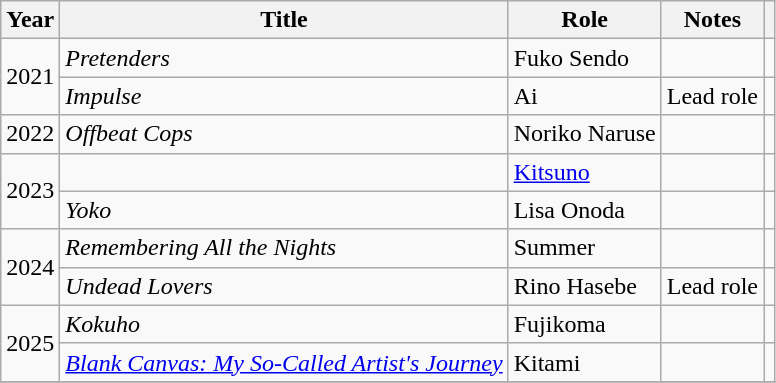<table class="wikitable sortable">
<tr>
<th>Year</th>
<th>Title</th>
<th>Role</th>
<th class="unsortable">Notes</th>
<th class="unsortable"></th>
</tr>
<tr>
<td rowspan="2">2021</td>
<td><em>Pretenders</em></td>
<td>Fuko Sendo</td>
<td></td>
<td></td>
</tr>
<tr>
<td><em>Impulse</em></td>
<td>Ai</td>
<td>Lead role</td>
<td></td>
</tr>
<tr>
<td>2022</td>
<td><em>Offbeat Cops</em></td>
<td>Noriko Naruse</td>
<td></td>
<td></td>
</tr>
<tr>
<td rowspan="2">2023</td>
<td><em></em></td>
<td><a href='#'>Kitsuno</a></td>
<td></td>
<td></td>
</tr>
<tr>
<td><em>Yoko</em></td>
<td>Lisa Onoda</td>
<td></td>
<td></td>
</tr>
<tr>
<td rowspan="2">2024</td>
<td><em>Remembering All the Nights</em></td>
<td>Summer</td>
<td></td>
<td></td>
</tr>
<tr>
<td><em>Undead Lovers</em></td>
<td>Rino Hasebe</td>
<td>Lead role</td>
<td></td>
</tr>
<tr>
<td rowspan="2">2025</td>
<td><em>Kokuho</em></td>
<td>Fujikoma</td>
<td></td>
<td></td>
</tr>
<tr>
<td><em><a href='#'>Blank Canvas: My So-Called Artist's Journey</a></em></td>
<td>Kitami</td>
<td></td>
<td></td>
</tr>
<tr>
</tr>
</table>
